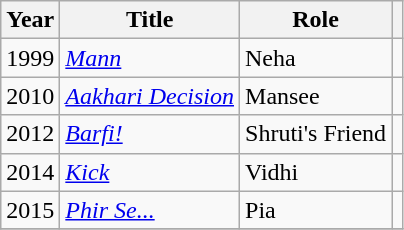<table class="wikitable sortable">
<tr>
<th>Year</th>
<th>Title</th>
<th>Role</th>
<th></th>
</tr>
<tr>
<td>1999</td>
<td><em><a href='#'>Mann</a></em></td>
<td>Neha</td>
<td></td>
</tr>
<tr>
<td>2010</td>
<td><em><a href='#'>Aakhari Decision</a></em></td>
<td>Mansee</td>
<td></td>
</tr>
<tr>
<td>2012</td>
<td><em><a href='#'>Barfi!</a></em></td>
<td>Shruti's Friend</td>
<td></td>
</tr>
<tr>
<td>2014</td>
<td><em><a href='#'>Kick</a></em></td>
<td>Vidhi</td>
<td></td>
</tr>
<tr>
<td>2015</td>
<td><em><a href='#'>Phir Se...</a></em></td>
<td>Pia</td>
<td></td>
</tr>
<tr>
</tr>
</table>
